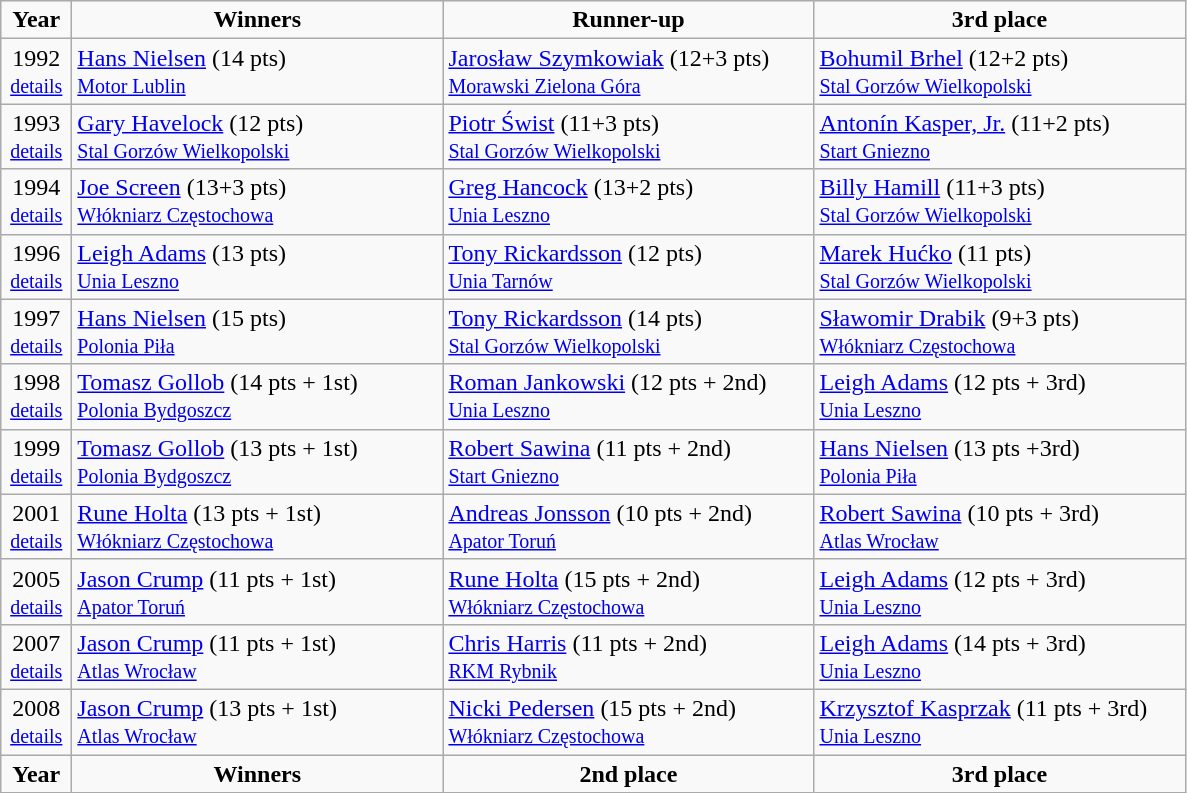<table class="wikitable">
<tr align=center>
<td width=40px  ><strong>Year</strong></td>
<td width=240px ><strong>Winners</strong></td>
<td width=240px ><strong>Runner-up</strong></td>
<td width=240px ><strong>3rd place</strong></td>
</tr>
<tr>
<td align=center>1992 <br><small><a href='#'>details</a></small></td>
<td> <a href='#'>Hans Nielsen</a> (14 pts) <br><small> <a href='#'>Motor Lublin</a></small></td>
<td> <a href='#'>Jarosław Szymkowiak</a> (12+3 pts) <br><small> <a href='#'>Morawski Zielona Góra</a></small></td>
<td> <a href='#'>Bohumil Brhel</a> (12+2 pts) <br><small> <a href='#'>Stal Gorzów Wielkopolski</a></small></td>
</tr>
<tr>
<td align=center>1993 <br><small><a href='#'>details</a></small></td>
<td> <a href='#'>Gary Havelock</a> (12 pts) <br><small> <a href='#'>Stal Gorzów Wielkopolski</a></small></td>
<td> <a href='#'>Piotr Świst</a> (11+3 pts) <br><small> <a href='#'>Stal Gorzów Wielkopolski</a></small></td>
<td> <a href='#'>Antonín Kasper, Jr.</a> (11+2 pts) <br><small> <a href='#'>Start Gniezno</a></small></td>
</tr>
<tr>
<td align=center>1994 <br><small><a href='#'>details</a></small></td>
<td> <a href='#'>Joe Screen</a> (13+3 pts) <br><small> <a href='#'>Włókniarz Częstochowa</a></small></td>
<td> <a href='#'>Greg Hancock</a> (13+2 pts) <br><small> <a href='#'>Unia Leszno</a></small></td>
<td> <a href='#'>Billy Hamill</a> (11+3 pts) <br><small> <a href='#'>Stal Gorzów Wielkopolski</a></small></td>
</tr>
<tr>
<td align=center>1996 <br><small><a href='#'>details</a></small></td>
<td> <a href='#'>Leigh Adams</a> (13 pts) <br><small> <a href='#'>Unia Leszno</a></small></td>
<td> <a href='#'>Tony Rickardsson</a> (12 pts) <br><small> <a href='#'>Unia Tarnów</a></small></td>
<td> <a href='#'>Marek Hućko</a> (11 pts) <br><small> <a href='#'>Stal Gorzów Wielkopolski</a></small></td>
</tr>
<tr>
<td align=center>1997 <br><small><a href='#'>details</a></small></td>
<td> <a href='#'>Hans Nielsen</a> (15 pts) <br><small> <a href='#'>Polonia Piła</a></small></td>
<td> <a href='#'>Tony Rickardsson</a> (14 pts) <br><small> <a href='#'>Stal Gorzów Wielkopolski</a></small></td>
<td> <a href='#'>Sławomir Drabik</a> (9+3 pts) <br><small> <a href='#'>Włókniarz Częstochowa</a></small></td>
</tr>
<tr>
<td align=center>1998 <br><small><a href='#'>details</a></small></td>
<td> <a href='#'>Tomasz Gollob</a> (14 pts + 1st) <br><small> <a href='#'>Polonia Bydgoszcz</a></small></td>
<td> <a href='#'>Roman Jankowski</a> (12 pts + 2nd) <br><small> <a href='#'>Unia Leszno</a></small></td>
<td> <a href='#'>Leigh Adams</a> (12 pts + 3rd) <br><small> <a href='#'>Unia Leszno</a></small></td>
</tr>
<tr>
<td align=center>1999 <br><small><a href='#'>details</a></small></td>
<td> <a href='#'>Tomasz Gollob</a> (13 pts + 1st) <br><small> <a href='#'>Polonia Bydgoszcz</a></small></td>
<td> <a href='#'>Robert Sawina</a> (11 pts + 2nd) <br><small> <a href='#'>Start Gniezno</a></small></td>
<td> <a href='#'>Hans Nielsen</a> (13 pts +3rd) <br><small> <a href='#'>Polonia Piła</a></small></td>
</tr>
<tr>
<td align=center>2001 <br><small><a href='#'>details</a></small></td>
<td> <a href='#'>Rune Holta</a> (13 pts + 1st) <br><small> <a href='#'>Włókniarz Częstochowa</a></small></td>
<td> <a href='#'>Andreas Jonsson</a> (10 pts + 2nd) <br><small> <a href='#'>Apator Toruń</a></small></td>
<td> <a href='#'>Robert Sawina</a> (10 pts + 3rd) <br><small> <a href='#'>Atlas Wrocław</a></small></td>
</tr>
<tr>
<td align=center>2005 <br><small><a href='#'>details</a></small></td>
<td> <a href='#'>Jason Crump</a> (11 pts + 1st) <br><small> <a href='#'>Apator Toruń</a></small></td>
<td> <a href='#'>Rune Holta</a> (15 pts + 2nd) <br><small> <a href='#'>Włókniarz Częstochowa</a></small></td>
<td> <a href='#'>Leigh Adams</a> (12 pts + 3rd) <br><small> <a href='#'>Unia Leszno</a></small></td>
</tr>
<tr>
<td align=center>2007 <br><small><a href='#'>details</a></small></td>
<td> <a href='#'>Jason Crump</a> (11 pts + 1st) <br><small> <a href='#'>Atlas Wrocław</a></small></td>
<td> <a href='#'>Chris Harris</a> (11 pts + 2nd) <br><small> <a href='#'>RKM Rybnik</a></small></td>
<td> <a href='#'>Leigh Adams</a> (14 pts + 3rd) <br><small> <a href='#'>Unia Leszno</a></small></td>
</tr>
<tr>
<td align=center>2008 <br><small><a href='#'>details</a></small></td>
<td> <a href='#'>Jason Crump</a> (13 pts + 1st) <br><small> <a href='#'>Atlas Wrocław</a></small></td>
<td> <a href='#'>Nicki Pedersen</a> (15 pts + 2nd) <br><small> <a href='#'>Włókniarz Częstochowa</a></small></td>
<td> <a href='#'>Krzysztof Kasprzak</a> (11 pts + 3rd) <br><small> <a href='#'>Unia Leszno</a></small></td>
</tr>
<tr align=center>
<td><strong>Year</strong></td>
<td><strong>Winners</strong></td>
<td><strong>2nd place</strong></td>
<td><strong>3rd place</strong></td>
</tr>
</table>
